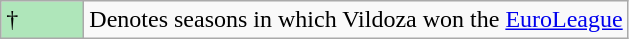<table class="wikitable">
<tr>
<td style="background:#AFE6BA; width:3em;">†</td>
<td>Denotes seasons in which Vildoza won the <a href='#'>EuroLeague</a></td>
</tr>
</table>
